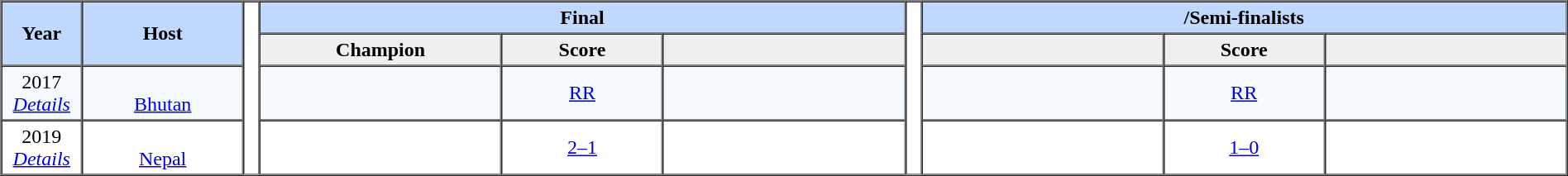<table width="100%" font-size:90%;" cellspacing="0" cellpadding="3" border="1">
<tr bgcolor=#C1D8FF>
<th rowspan="2" width="5%">Year</th>
<th rowspan="2" width="10%">Host</th>
<th rowspan="14" bgcolor="ffffff" width="1%"></th>
<th colspan="3">Final</th>
<th rowspan="14" bgcolor="ffffff" width="1%"></th>
<th colspan="3">/Semi-finalists</th>
</tr>
<tr bgcolor="#EFEFEF">
<th width="15%">Champion</th>
<th width="10%">Score</th>
<th width="15%"></th>
<th width="15%"></th>
<th width="10%">Score</th>
<th width="15%"></th>
</tr>
<tr bgcolor="#F5FAFF" align="center">
<td>2017<br><em><a href='#'>Details</a></em></td>
<td><br><a href='#'>Bhutan</a></td>
<td><strong></strong></td>
<td><a href='#'>RR</a></td>
<td></td>
<td></td>
<td><a href='#'>RR</a></td>
<td></td>
</tr>
<tr align="center">
<td>2019<br><em><a href='#'>Details</a></em></td>
<td><br><a href='#'>Nepal</a></td>
<td><strong></strong></td>
<td><a href='#'>2–1</a></td>
<td></td>
<td></td>
<td><a href='#'>1–0</a></td>
<td></td>
</tr>
<tr bgcolor="#F5FAFF" align="center">
</tr>
</table>
